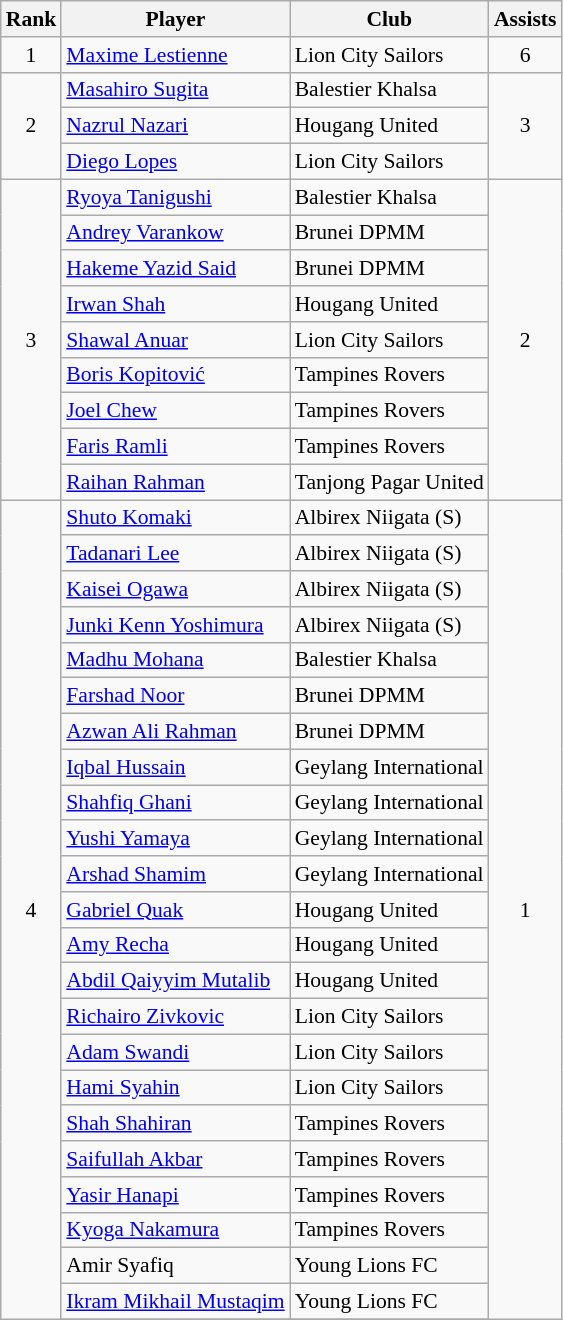<table class="wikitable plainrowheaders sortable" style="font-size:90%">
<tr>
<th>Rank</th>
<th>Player</th>
<th>Club</th>
<th>Assists</th>
</tr>
<tr>
<td align="center" rowspan="1">1</td>
<td> <a href='#'>Maxime Lestienne</a></td>
<td>Lion City Sailors</td>
<td align="center" rowspan="1">6</td>
</tr>
<tr>
<td align="center" rowspan="3">2</td>
<td> <a href='#'>Masahiro Sugita</a></td>
<td>Balestier Khalsa</td>
<td align="center" rowspan="3">3</td>
</tr>
<tr>
<td> <a href='#'>Nazrul Nazari</a></td>
<td>Hougang United</td>
</tr>
<tr>
<td> <a href='#'>Diego Lopes</a></td>
<td>Lion City Sailors</td>
</tr>
<tr>
<td align="center" rowspan="9">3</td>
<td> <a href='#'>Ryoya Tanigushi</a></td>
<td>Balestier Khalsa</td>
<td align="center" rowspan="9">2</td>
</tr>
<tr>
<td> <a href='#'>Andrey Varankow</a></td>
<td>Brunei DPMM</td>
</tr>
<tr>
<td> <a href='#'>Hakeme Yazid Said</a></td>
<td>Brunei DPMM</td>
</tr>
<tr>
<td> <a href='#'>Irwan Shah</a></td>
<td>Hougang United</td>
</tr>
<tr>
<td> <a href='#'>Shawal Anuar</a></td>
<td>Lion City Sailors</td>
</tr>
<tr>
<td> <a href='#'>Boris Kopitović</a></td>
<td>Tampines Rovers</td>
</tr>
<tr>
<td> <a href='#'>Joel Chew</a></td>
<td>Tampines Rovers</td>
</tr>
<tr>
<td> <a href='#'>Faris Ramli</a></td>
<td>Tampines Rovers</td>
</tr>
<tr>
<td> <a href='#'>Raihan Rahman</a></td>
<td>Tanjong Pagar United</td>
</tr>
<tr>
<td align="center" rowspan="30">4</td>
<td> <a href='#'>Shuto Komaki</a></td>
<td>Albirex Niigata (S)</td>
<td align="center" rowspan="30">1</td>
</tr>
<tr>
<td> <a href='#'>Tadanari Lee</a></td>
<td>Albirex Niigata (S)</td>
</tr>
<tr>
<td> <a href='#'>Kaisei Ogawa</a></td>
<td>Albirex Niigata (S)</td>
</tr>
<tr>
<td> <a href='#'>Junki Kenn Yoshimura</a></td>
<td>Albirex Niigata (S)</td>
</tr>
<tr>
<td> <a href='#'>Madhu Mohana</a></td>
<td>Balestier Khalsa</td>
</tr>
<tr>
<td> <a href='#'>Farshad Noor</a></td>
<td>Brunei DPMM</td>
</tr>
<tr>
<td> <a href='#'>Azwan Ali Rahman</a></td>
<td>Brunei DPMM</td>
</tr>
<tr>
<td> <a href='#'>Iqbal Hussain</a></td>
<td>Geylang International</td>
</tr>
<tr>
<td> <a href='#'>Shahfiq Ghani</a></td>
<td>Geylang International</td>
</tr>
<tr>
<td> <a href='#'>Yushi Yamaya</a></td>
<td>Geylang International</td>
</tr>
<tr>
<td> <a href='#'>Arshad Shamim</a></td>
<td>Geylang International</td>
</tr>
<tr>
<td> <a href='#'>Gabriel Quak</a></td>
<td>Hougang United</td>
</tr>
<tr>
<td> <a href='#'>Amy Recha</a></td>
<td>Hougang United</td>
</tr>
<tr>
<td> <a href='#'>Abdil Qaiyyim Mutalib</a></td>
<td>Hougang United</td>
</tr>
<tr>
<td> <a href='#'>Richairo Zivkovic</a></td>
<td>Lion City Sailors</td>
</tr>
<tr>
<td> <a href='#'>Adam Swandi</a></td>
<td>Lion City Sailors</td>
</tr>
<tr>
<td> <a href='#'>Hami Syahin</a></td>
<td>Lion City Sailors</td>
</tr>
<tr>
<td> <a href='#'>Shah Shahiran</a></td>
<td>Tampines Rovers</td>
</tr>
<tr>
<td> <a href='#'>Saifullah Akbar</a></td>
<td>Tampines Rovers</td>
</tr>
<tr>
<td> <a href='#'>Yasir Hanapi</a></td>
<td>Tampines Rovers</td>
</tr>
<tr>
<td> <a href='#'>Kyoga Nakamura</a></td>
<td>Tampines Rovers</td>
</tr>
<tr>
<td> Amir Syafiq</td>
<td>Young Lions FC</td>
</tr>
<tr>
<td> <a href='#'>Ikram Mikhail Mustaqim</a></td>
<td>Young Lions FC</td>
</tr>
<tr>
</tr>
</table>
